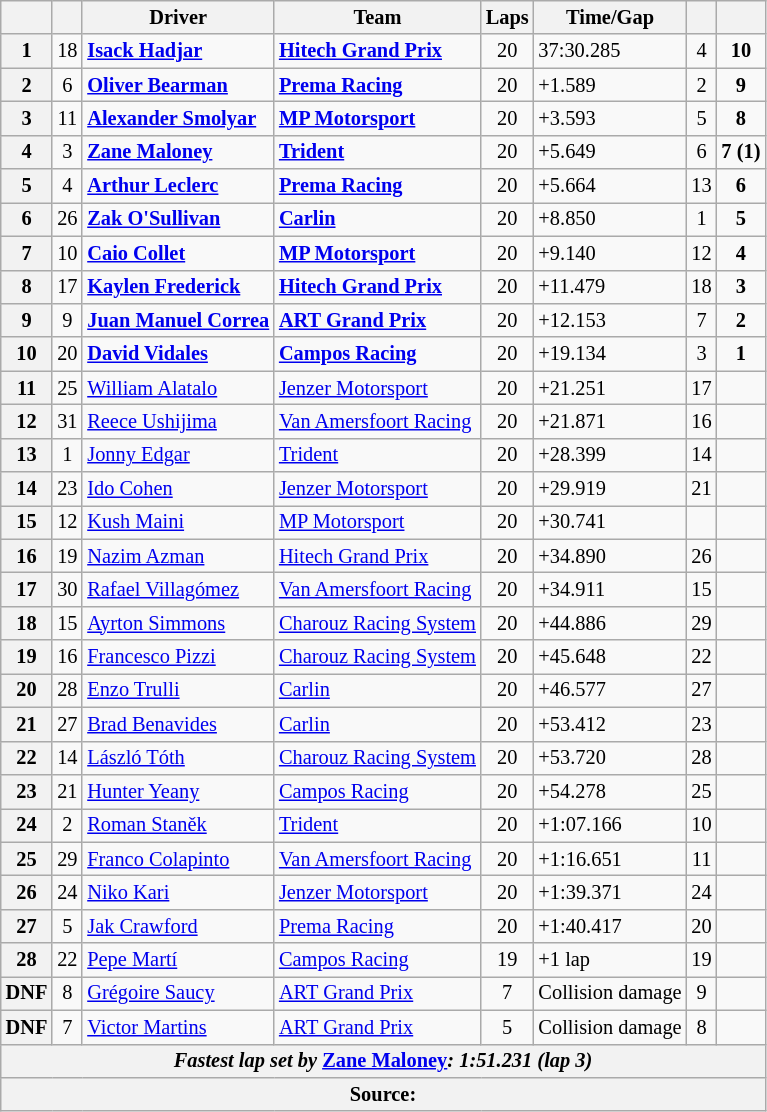<table class="wikitable" style="font-size:85%">
<tr>
<th></th>
<th></th>
<th>Driver</th>
<th>Team</th>
<th>Laps</th>
<th>Time/Gap</th>
<th></th>
<th></th>
</tr>
<tr>
<th>1</th>
<td align="center">18</td>
<td> <strong><a href='#'>Isack Hadjar</a></strong></td>
<td><strong><a href='#'>Hitech Grand Prix</a></strong></td>
<td align="center">20</td>
<td>37:30.285</td>
<td align="center">4</td>
<td align="center"><strong>10</strong></td>
</tr>
<tr>
<th>2</th>
<td align="center">6</td>
<td> <strong><a href='#'>Oliver Bearman</a></strong></td>
<td><strong><a href='#'>Prema Racing</a></strong></td>
<td align="center">20</td>
<td>+1.589</td>
<td align="center">2</td>
<td align="center"><strong>9</strong></td>
</tr>
<tr>
<th>3</th>
<td align="center">11</td>
<td><strong> <a href='#'>Alexander Smolyar</a></strong></td>
<td><strong><a href='#'>MP Motorsport</a></strong></td>
<td align="center">20</td>
<td>+3.593</td>
<td align="center">5</td>
<td align="center"><strong>8</strong></td>
</tr>
<tr>
<th>4</th>
<td align="center">3</td>
<td> <strong><a href='#'>Zane Maloney</a></strong></td>
<td><strong><a href='#'>Trident</a></strong></td>
<td align="center">20</td>
<td>+5.649</td>
<td align="center">6</td>
<td align="center"><strong>7 (1)</strong></td>
</tr>
<tr>
<th>5</th>
<td align="center">4</td>
<td> <strong><a href='#'>Arthur Leclerc</a></strong></td>
<td><strong><a href='#'>Prema Racing</a></strong></td>
<td align="center">20</td>
<td>+5.664</td>
<td align="center">13</td>
<td align="center"><strong>6</strong></td>
</tr>
<tr>
<th>6</th>
<td align="center">26</td>
<td> <strong><a href='#'>Zak O'Sullivan</a></strong></td>
<td><strong><a href='#'>Carlin</a></strong></td>
<td align="center">20</td>
<td>+8.850</td>
<td align="center">1</td>
<td align="center"><strong>5</strong></td>
</tr>
<tr>
<th>7</th>
<td align="center">10</td>
<td> <strong><a href='#'>Caio Collet</a></strong></td>
<td><strong><a href='#'>MP Motorsport</a></strong></td>
<td align="center">20</td>
<td>+9.140</td>
<td align="center">12</td>
<td align="center"><strong>4</strong></td>
</tr>
<tr>
<th>8</th>
<td align="center">17</td>
<td> <strong><a href='#'>Kaylen Frederick</a></strong></td>
<td><strong><a href='#'>Hitech Grand Prix</a></strong></td>
<td align="center">20</td>
<td>+11.479</td>
<td align="center">18</td>
<td align="center"><strong>3</strong></td>
</tr>
<tr>
<th>9</th>
<td align="center">9</td>
<td> <strong><a href='#'>Juan Manuel Correa</a></strong></td>
<td><strong><a href='#'>ART Grand Prix</a></strong></td>
<td align="center">20</td>
<td>+12.153</td>
<td align="center">7</td>
<td align="center"><strong>2</strong></td>
</tr>
<tr>
<th>10</th>
<td align="center">20</td>
<td> <strong><a href='#'>David Vidales</a></strong></td>
<td><strong><a href='#'>Campos Racing</a></strong></td>
<td align="center">20</td>
<td>+19.134</td>
<td align="center">3</td>
<td align="center"><strong>1</strong></td>
</tr>
<tr>
<th>11</th>
<td align="center">25</td>
<td> <a href='#'>William Alatalo</a></td>
<td><a href='#'>Jenzer Motorsport</a></td>
<td align="center">20</td>
<td>+21.251</td>
<td align="center">17</td>
<td align="center"></td>
</tr>
<tr>
<th>12</th>
<td align="center">31</td>
<td> <a href='#'>Reece Ushijima</a></td>
<td><a href='#'>Van Amersfoort Racing</a></td>
<td align="center">20</td>
<td>+21.871</td>
<td align="center">16</td>
<td></td>
</tr>
<tr>
<th>13</th>
<td align="center">1</td>
<td> <a href='#'>Jonny Edgar</a></td>
<td><a href='#'>Trident</a></td>
<td align="center">20</td>
<td>+28.399</td>
<td align="center">14</td>
<td></td>
</tr>
<tr>
<th>14</th>
<td align="center">23</td>
<td> <a href='#'>Ido Cohen</a></td>
<td><a href='#'>Jenzer Motorsport</a></td>
<td align="center">20</td>
<td>+29.919</td>
<td align="center">21</td>
<td></td>
</tr>
<tr>
<th>15</th>
<td align="center">12</td>
<td> <a href='#'>Kush Maini</a></td>
<td><a href='#'>MP Motorsport</a></td>
<td align="center">20</td>
<td>+30.741</td>
<td align="center"></td>
<td align="center"></td>
</tr>
<tr>
<th>16</th>
<td align="center">19</td>
<td> <a href='#'>Nazim Azman</a></td>
<td><a href='#'>Hitech Grand Prix</a></td>
<td align="center">20</td>
<td>+34.890</td>
<td align="center">26</td>
<td></td>
</tr>
<tr>
<th>17</th>
<td align="center">30</td>
<td> <a href='#'>Rafael Villagómez</a></td>
<td><a href='#'>Van Amersfoort Racing</a></td>
<td align="center">20</td>
<td>+34.911</td>
<td align="center">15</td>
<td></td>
</tr>
<tr>
<th>18</th>
<td align="center">15</td>
<td> <a href='#'>Ayrton Simmons</a></td>
<td><a href='#'>Charouz Racing System</a></td>
<td align="center">20</td>
<td>+44.886</td>
<td align="center">29</td>
<td></td>
</tr>
<tr>
<th>19</th>
<td align="center">16</td>
<td> <a href='#'>Francesco Pizzi</a></td>
<td><a href='#'>Charouz Racing System</a></td>
<td align="center">20</td>
<td>+45.648</td>
<td align="center">22</td>
<td align="center"></td>
</tr>
<tr>
<th>20</th>
<td align="center">28</td>
<td> <a href='#'>Enzo Trulli</a></td>
<td><a href='#'>Carlin</a></td>
<td align="center">20</td>
<td>+46.577</td>
<td align="center">27</td>
<td align="center"></td>
</tr>
<tr>
<th>21</th>
<td align="center">27</td>
<td> <a href='#'>Brad Benavides</a></td>
<td><a href='#'>Carlin</a></td>
<td align="center">20</td>
<td>+53.412</td>
<td align="center">23</td>
<td></td>
</tr>
<tr>
<th>22</th>
<td align="center">14</td>
<td> <a href='#'>László Tóth</a></td>
<td><a href='#'>Charouz Racing System</a></td>
<td align="center">20</td>
<td>+53.720</td>
<td align="center">28</td>
<td></td>
</tr>
<tr>
<th>23</th>
<td align="center">21</td>
<td> <a href='#'>Hunter Yeany</a></td>
<td><a href='#'>Campos Racing</a></td>
<td align="center">20</td>
<td>+54.278</td>
<td align="center">25</td>
<td align="center"></td>
</tr>
<tr>
<th>24</th>
<td align="center">2</td>
<td> <a href='#'>Roman Staněk</a></td>
<td><a href='#'>Trident</a></td>
<td align="center">20</td>
<td>+1:07.166</td>
<td align="center">10</td>
<td></td>
</tr>
<tr>
<th>25</th>
<td align="center">29</td>
<td> <a href='#'>Franco Colapinto</a></td>
<td><a href='#'>Van Amersfoort Racing</a></td>
<td align="center">20</td>
<td>+1:16.651</td>
<td align="center">11</td>
<td align="center"></td>
</tr>
<tr>
<th>26</th>
<td align="center">24</td>
<td> <a href='#'>Niko Kari</a></td>
<td><a href='#'>Jenzer Motorsport</a></td>
<td align="center">20</td>
<td>+1:39.371</td>
<td align="center">24</td>
<td align="center"></td>
</tr>
<tr>
<th>27</th>
<td align="center">5</td>
<td> <a href='#'>Jak Crawford</a></td>
<td><a href='#'>Prema Racing</a></td>
<td align="center">20</td>
<td>+1:40.417</td>
<td align="center">20</td>
<td></td>
</tr>
<tr>
<th>28</th>
<td align="center">22</td>
<td> <a href='#'>Pepe Martí</a></td>
<td><a href='#'>Campos Racing</a></td>
<td align="center">19</td>
<td>+1 lap</td>
<td align="center">19</td>
<td></td>
</tr>
<tr>
<th>DNF</th>
<td align="center">8</td>
<td> <a href='#'>Grégoire Saucy</a></td>
<td><a href='#'>ART Grand Prix</a></td>
<td align="center">7</td>
<td>Collision damage</td>
<td align="center">9</td>
<td></td>
</tr>
<tr>
<th>DNF</th>
<td align="center">7</td>
<td> <a href='#'>Victor Martins</a></td>
<td><a href='#'>ART Grand Prix</a></td>
<td align="center">5</td>
<td>Collision damage</td>
<td align="center">8</td>
<td></td>
</tr>
<tr>
<th colspan="8"><em>Fastest lap set by</em> <strong> <a href='#'>Zane Maloney</a><strong><em>: 1:51.231 (lap 3)<em></th>
</tr>
<tr>
<th colspan="8">Source:</th>
</tr>
</table>
